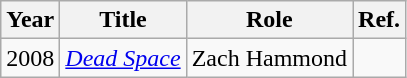<table class="wikitable unsortable">
<tr>
<th>Year</th>
<th>Title</th>
<th>Role</th>
<th>Ref.</th>
</tr>
<tr>
<td>2008</td>
<td><em><a href='#'>Dead Space</a></em></td>
<td>Zach Hammond</td>
<td></td>
</tr>
</table>
